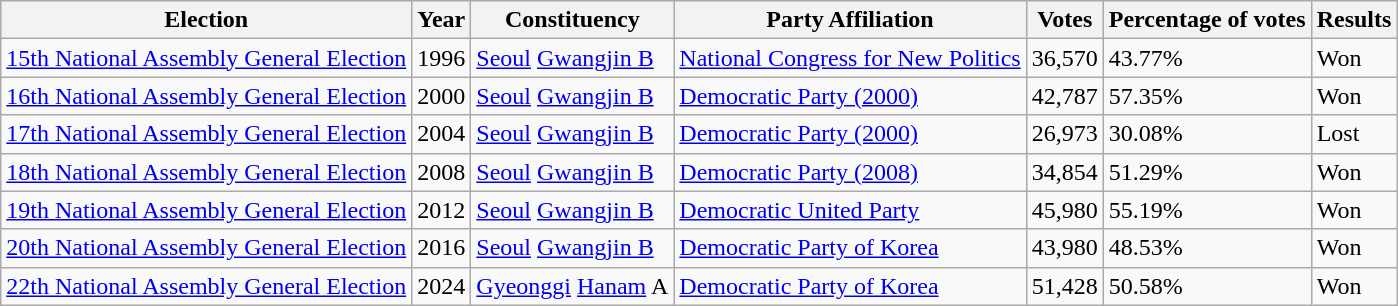<table class="wikitable">
<tr>
<th>Election</th>
<th>Year</th>
<th>Constituency</th>
<th>Party Affiliation</th>
<th>Votes</th>
<th>Percentage of votes</th>
<th>Results</th>
</tr>
<tr>
<td><a href='#'>15th National Assembly General Election</a></td>
<td>1996</td>
<td><a href='#'>Seoul</a> <a href='#'>Gwangjin B</a></td>
<td><a href='#'>National Congress for New Politics</a></td>
<td>36,570</td>
<td>43.77%</td>
<td>Won</td>
</tr>
<tr>
<td><a href='#'>16th National Assembly General Election</a></td>
<td>2000</td>
<td><a href='#'>Seoul</a> <a href='#'>Gwangjin B</a></td>
<td><a href='#'>Democratic Party (2000)</a></td>
<td>42,787</td>
<td>57.35%</td>
<td>Won</td>
</tr>
<tr>
<td><a href='#'>17th National Assembly General Election</a></td>
<td>2004</td>
<td><a href='#'>Seoul</a> <a href='#'>Gwangjin B</a></td>
<td><a href='#'>Democratic Party (2000)</a></td>
<td>26,973</td>
<td>30.08%</td>
<td>Lost</td>
</tr>
<tr>
<td><a href='#'>18th National Assembly General Election</a></td>
<td>2008</td>
<td><a href='#'>Seoul</a> <a href='#'>Gwangjin B</a></td>
<td><a href='#'>Democratic Party (2008)</a></td>
<td>34,854</td>
<td>51.29%</td>
<td>Won</td>
</tr>
<tr>
<td><a href='#'>19th National Assembly General Election</a></td>
<td>2012</td>
<td><a href='#'>Seoul</a> <a href='#'>Gwangjin B</a></td>
<td><a href='#'>Democratic United Party</a></td>
<td>45,980</td>
<td>55.19%</td>
<td>Won</td>
</tr>
<tr>
<td><a href='#'>20th National Assembly General Election</a></td>
<td>2016</td>
<td><a href='#'>Seoul</a> <a href='#'>Gwangjin B</a></td>
<td><a href='#'>Democratic Party of Korea</a></td>
<td>43,980</td>
<td>48.53%</td>
<td>Won</td>
</tr>
<tr>
<td><a href='#'>22th National Assembly General Election</a></td>
<td>2024</td>
<td><a href='#'>Gyeonggi</a> <a href='#'>Hanam</a> A</td>
<td><a href='#'>Democratic Party of Korea</a></td>
<td>51,428</td>
<td>50.58%</td>
<td>Won</td>
</tr>
</table>
